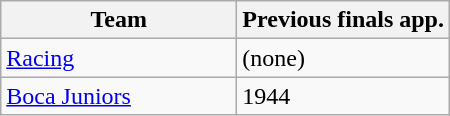<table class="wikitable">
<tr>
<th width=150px>Team</th>
<th>Previous finals app.</th>
</tr>
<tr>
<td><a href='#'>Racing</a></td>
<td>(none)</td>
</tr>
<tr>
<td><a href='#'>Boca Juniors</a></td>
<td>1944</td>
</tr>
</table>
